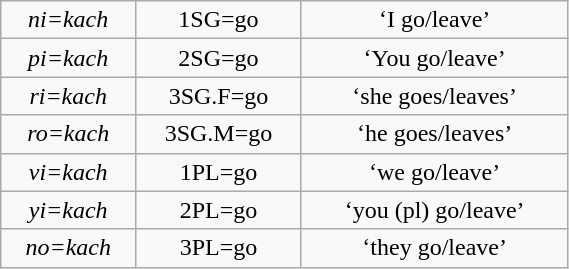<table class="wikitable" border="1" style="text-align: center; width: 30%">
<tr>
<td><em>ni=kach</em></td>
<td>1SG=go</td>
<td>‘I go/leave’</td>
</tr>
<tr>
<td><em>pi=kach</em></td>
<td>2SG=go</td>
<td>‘You go/leave’</td>
</tr>
<tr>
<td><em>ri=kach</em></td>
<td>3SG.F=go</td>
<td>‘she goes/leaves’</td>
</tr>
<tr>
<td><em>ro=kach</em></td>
<td>3SG.M=go</td>
<td>‘he goes/leaves’</td>
</tr>
<tr>
<td><em>vi=kach</em></td>
<td>1PL=go</td>
<td>‘we go/leave’</td>
</tr>
<tr>
<td><em>yi=kach</em></td>
<td>2PL=go</td>
<td>‘you (pl) go/leave’</td>
</tr>
<tr>
<td><em>no=kach</em></td>
<td>3PL=go</td>
<td>‘they go/leave’</td>
</tr>
</table>
